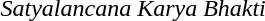<table>
<tr>
<td></td>
<td><em>Satyalancana Karya Bhakti</em></td>
</tr>
</table>
